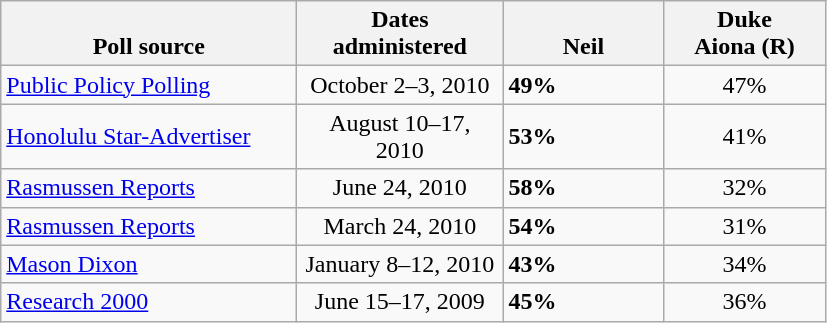<table class="wikitable">
<tr valign=bottom>
<th width='190'>Poll source</th>
<th width='130'>Dates administered</th>
<th width='100'>Neil<br></th>
<th width='100'>Duke<br>Aiona (R)</th>
</tr>
<tr>
<td><a href='#'>Public Policy Polling</a></td>
<td align=center>October 2–3, 2010</td>
<td><strong>49%</strong></td>
<td align=center>47%</td>
</tr>
<tr>
<td><a href='#'>Honolulu Star-Advertiser</a></td>
<td align=center>August 10–17, 2010</td>
<td><strong>53%</strong></td>
<td align=center>41%</td>
</tr>
<tr>
<td><a href='#'>Rasmussen Reports</a></td>
<td align=center>June 24, 2010</td>
<td><strong>58%</strong></td>
<td align=center>32%</td>
</tr>
<tr>
<td><a href='#'>Rasmussen Reports</a></td>
<td align=center>March 24, 2010</td>
<td><strong>54%</strong></td>
<td align=center>31%</td>
</tr>
<tr>
<td><a href='#'>Mason Dixon</a></td>
<td align=center>January 8–12, 2010</td>
<td><strong>43%</strong></td>
<td align=center>34%</td>
</tr>
<tr>
<td><a href='#'>Research 2000</a></td>
<td align=center>June 15–17, 2009</td>
<td><strong>45%</strong></td>
<td align=center>36%</td>
</tr>
</table>
